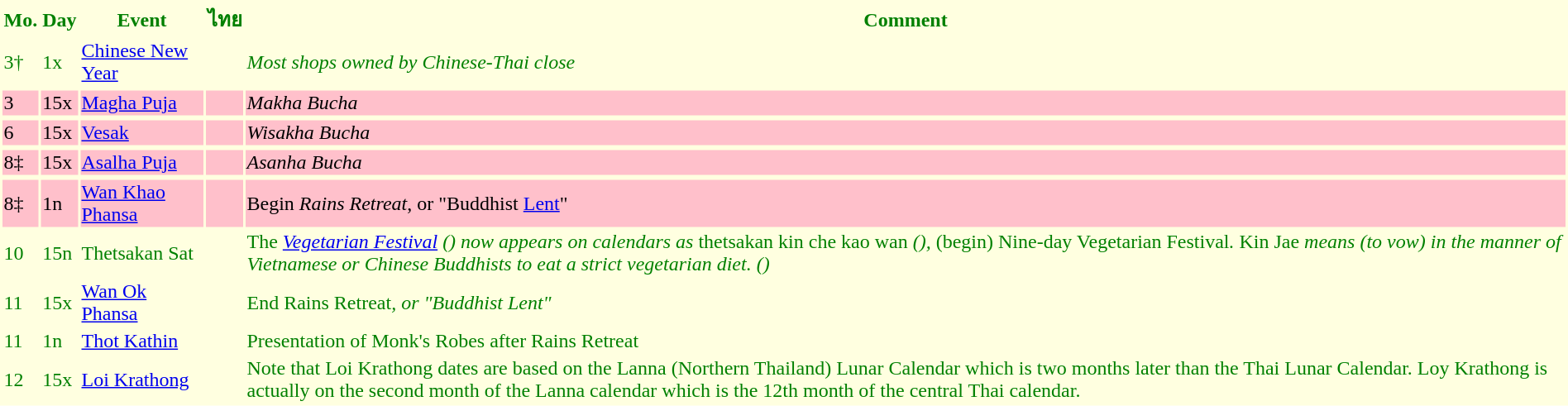<table - style="background:lightyellow; color:green">
<tr>
<th>Mo.</th>
<th>Day</th>
<th>Event</th>
<th>ไทย</th>
<th>Comment</th>
</tr>
<tr>
<td>3†</td>
<td>1x</td>
<td><a href='#'>Chinese New Year</a></td>
<td></td>
<td><em>Most shops owned by Chinese-Thai close</em></td>
</tr>
<tr>
</tr>
<tr style="background:pink; color:black">
<td>3</td>
<td>15x</td>
<td><a href='#'>Magha Puja</a></td>
<td></td>
<td><em>Makha Bucha</em></td>
</tr>
<tr>
</tr>
<tr style="background:pink; color:black">
<td>6</td>
<td>15x</td>
<td><a href='#'>Vesak</a></td>
<td></td>
<td><em>Wisakha Bucha</em></td>
</tr>
<tr>
</tr>
<tr style="background:pink; color:black">
<td>8‡</td>
<td>15x</td>
<td><a href='#'>Asalha Puja</a></td>
<td></td>
<td><em>Asanha Bucha</em></td>
</tr>
<tr>
</tr>
<tr style="background:pink; color:black">
<td>8‡</td>
<td>1n</td>
<td><a href='#'>Wan Khao Phansa</a></td>
<td></td>
<td>Begin <em>Rains Retreat</em>, or "Buddhist <a href='#'>Lent</a>"</td>
</tr>
<tr>
<td>10</td>
<td>15n</td>
<td>Thetsakan Sat</td>
<td></td>
<td>The <em><a href='#'>Vegetarian Festival</a> () now appears on calendars as </em>thetsakan kin che kao wan<em> (), </em>(begin) Nine-day Vegetarian Festival<em>. </em>Kin Jae<em>  means (to vow) in the manner of Vietnamese or Chinese Buddhists to eat a strict vegetarian diet. ()</td>
</tr>
<tr>
<td>11</td>
<td>15x</td>
<td><a href='#'>Wan Ok Phansa</a></td>
<td></td>
<td>End </em>Rains Retreat<em>, or "Buddhist Lent"</td>
</tr>
<tr>
<td>11</td>
<td>1n</td>
<td><a href='#'>Thot Kathin</a></td>
<td></td>
<td></em>Presentation of Monk's Robes after Rains Retreat<em></td>
</tr>
<tr>
<td>12</td>
<td>15x</td>
<td><a href='#'>Loi Krathong</a></td>
<td></td>
<td>Note that Loi Krathong dates are based on the Lanna (Northern Thailand) Lunar Calendar which is two months later than the Thai Lunar Calendar. Loy Krathong is actually on the second month of the Lanna calendar which is the 12th month of the central Thai calendar.</td>
</tr>
</table>
